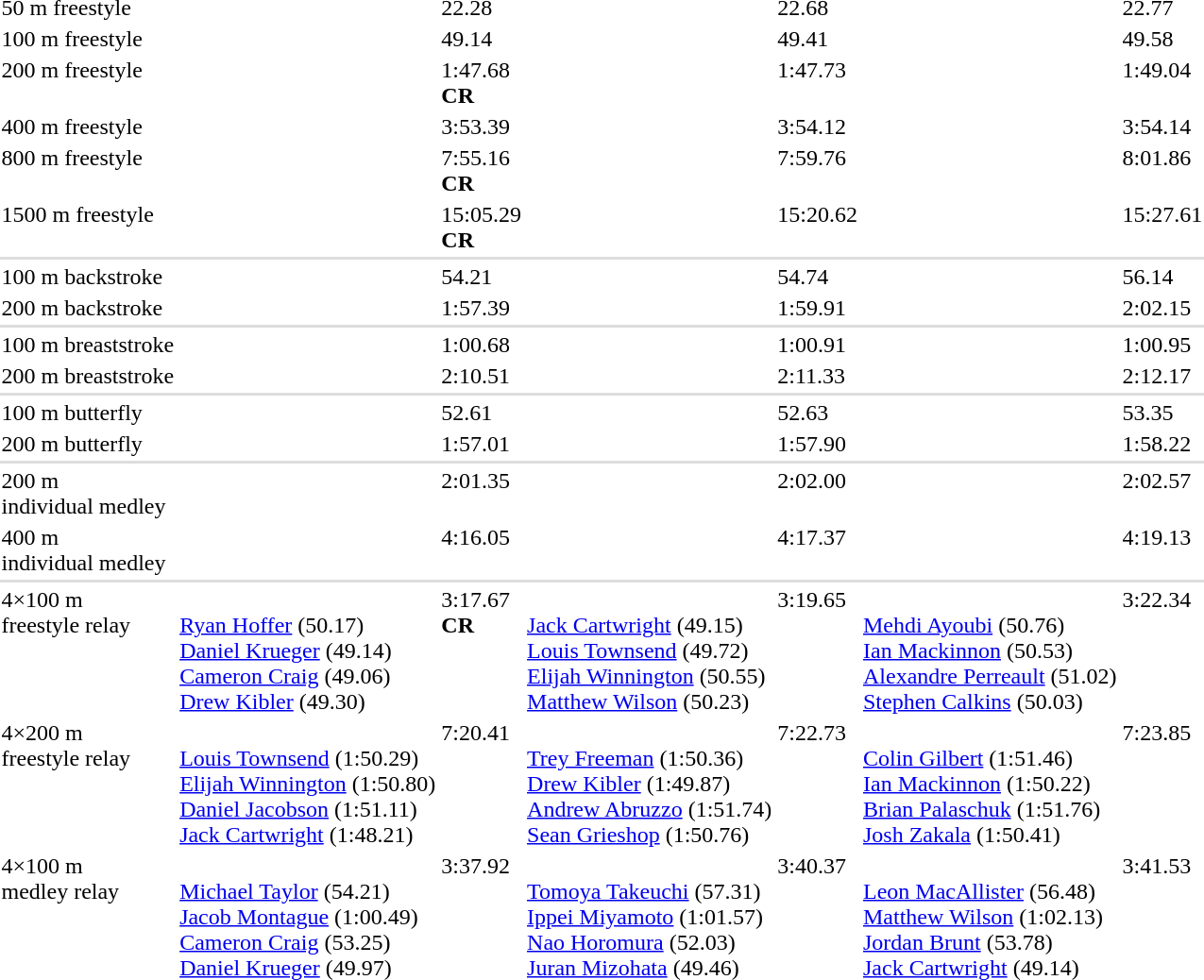<table>
<tr valign="top">
<td>50 m freestyle</td>
<td></td>
<td>22.28</td>
<td></td>
<td>22.68</td>
<td></td>
<td>22.77</td>
</tr>
<tr valign="top">
<td>100 m freestyle</td>
<td></td>
<td>49.14</td>
<td></td>
<td>49.41</td>
<td></td>
<td>49.58</td>
</tr>
<tr valign="top">
<td>200 m freestyle</td>
<td></td>
<td>1:47.68<br><strong>CR</strong></td>
<td></td>
<td>1:47.73</td>
<td></td>
<td>1:49.04</td>
</tr>
<tr valign="top">
<td>400 m freestyle</td>
<td></td>
<td>3:53.39</td>
<td></td>
<td>3:54.12</td>
<td></td>
<td>3:54.14</td>
</tr>
<tr valign="top">
<td>800 m freestyle</td>
<td></td>
<td>7:55.16<br><strong>CR</strong></td>
<td></td>
<td>7:59.76</td>
<td></td>
<td>8:01.86</td>
</tr>
<tr valign="top">
<td>1500 m freestyle</td>
<td></td>
<td>15:05.29<br><strong>CR</strong></td>
<td></td>
<td>15:20.62</td>
<td></td>
<td>15:27.61</td>
</tr>
<tr bgcolor=#DDDDDD>
<td colspan=7></td>
</tr>
<tr valign="top">
<td>100 m backstroke</td>
<td></td>
<td>54.21</td>
<td></td>
<td>54.74</td>
<td></td>
<td>56.14</td>
</tr>
<tr valign="top">
<td>200 m backstroke</td>
<td></td>
<td>1:57.39</td>
<td></td>
<td>1:59.91</td>
<td></td>
<td>2:02.15</td>
</tr>
<tr bgcolor=#DDDDDD>
<td colspan=7></td>
</tr>
<tr valign="top">
<td>100 m breaststroke</td>
<td></td>
<td>1:00.68</td>
<td></td>
<td>1:00.91</td>
<td></td>
<td>1:00.95</td>
</tr>
<tr valign="top">
<td>200 m breaststroke</td>
<td></td>
<td>2:10.51</td>
<td></td>
<td>2:11.33</td>
<td></td>
<td>2:12.17</td>
</tr>
<tr bgcolor=#DDDDDD>
<td colspan=7></td>
</tr>
<tr valign="top">
<td>100 m butterfly</td>
<td></td>
<td>52.61</td>
<td></td>
<td>52.63</td>
<td></td>
<td>53.35</td>
</tr>
<tr valign="top">
<td>200 m butterfly</td>
<td></td>
<td>1:57.01</td>
<td></td>
<td>1:57.90</td>
<td></td>
<td>1:58.22</td>
</tr>
<tr bgcolor=#DDDDDD>
<td colspan=7></td>
</tr>
<tr valign="top">
<td>200 m<br>individual medley</td>
<td></td>
<td>2:01.35</td>
<td></td>
<td>2:02.00</td>
<td></td>
<td>2:02.57</td>
</tr>
<tr valign="top">
<td>400 m<br>individual medley</td>
<td></td>
<td>4:16.05</td>
<td></td>
<td>4:17.37</td>
<td></td>
<td>4:19.13</td>
</tr>
<tr bgcolor=#DDDDDD>
<td colspan=7></td>
</tr>
<tr valign="top">
<td>4×100 m<br>freestyle relay</td>
<td><br><a href='#'>Ryan Hoffer</a> (50.17)<br><a href='#'>Daniel Krueger</a> (49.14)<br><a href='#'>Cameron Craig</a> (49.06)<br><a href='#'>Drew Kibler</a> (49.30)</td>
<td>3:17.67<br><strong>CR</strong></td>
<td><br><a href='#'>Jack Cartwright</a> (49.15)<br><a href='#'>Louis Townsend</a> (49.72)<br><a href='#'>Elijah Winnington</a> (50.55)<br><a href='#'>Matthew Wilson</a> (50.23)</td>
<td>3:19.65</td>
<td><br><a href='#'>Mehdi Ayoubi</a> (50.76)<br><a href='#'>Ian Mackinnon</a> (50.53)<br><a href='#'>Alexandre Perreault</a> (51.02)<br><a href='#'>Stephen Calkins</a> (50.03)</td>
<td>3:22.34</td>
</tr>
<tr valign="top">
<td>4×200 m<br>freestyle relay</td>
<td><br><a href='#'>Louis Townsend</a> (1:50.29)<br><a href='#'>Elijah Winnington</a> (1:50.80)<br><a href='#'>Daniel Jacobson</a> (1:51.11)<br><a href='#'>Jack Cartwright</a> (1:48.21)</td>
<td>7:20.41</td>
<td><br><a href='#'>Trey Freeman</a> (1:50.36)<br><a href='#'>Drew Kibler</a> (1:49.87)<br><a href='#'>Andrew Abruzzo</a> (1:51.74)<br><a href='#'>Sean Grieshop</a> (1:50.76)</td>
<td>7:22.73</td>
<td><br><a href='#'>Colin Gilbert</a> (1:51.46)<br><a href='#'>Ian Mackinnon</a> (1:50.22)<br><a href='#'>Brian Palaschuk</a> (1:51.76)<br><a href='#'>Josh Zakala</a> (1:50.41)</td>
<td>7:23.85</td>
</tr>
<tr valign="top">
<td>4×100 m<br>medley relay</td>
<td><br><a href='#'>Michael Taylor</a> (54.21)<br><a href='#'>Jacob Montague</a> (1:00.49)<br><a href='#'>Cameron Craig</a> (53.25)<br><a href='#'>Daniel Krueger</a> (49.97)</td>
<td>3:37.92</td>
<td><br><a href='#'>Tomoya Takeuchi</a> (57.31)<br><a href='#'>Ippei Miyamoto</a> (1:01.57)<br><a href='#'>Nao Horomura</a> (52.03)<br><a href='#'>Juran Mizohata</a> (49.46)</td>
<td>3:40.37</td>
<td><br><a href='#'>Leon MacAllister</a> (56.48)<br><a href='#'>Matthew Wilson</a> (1:02.13)<br><a href='#'>Jordan Brunt</a> (53.78)<br><a href='#'>Jack Cartwright</a> (49.14)</td>
<td>3:41.53</td>
</tr>
</table>
